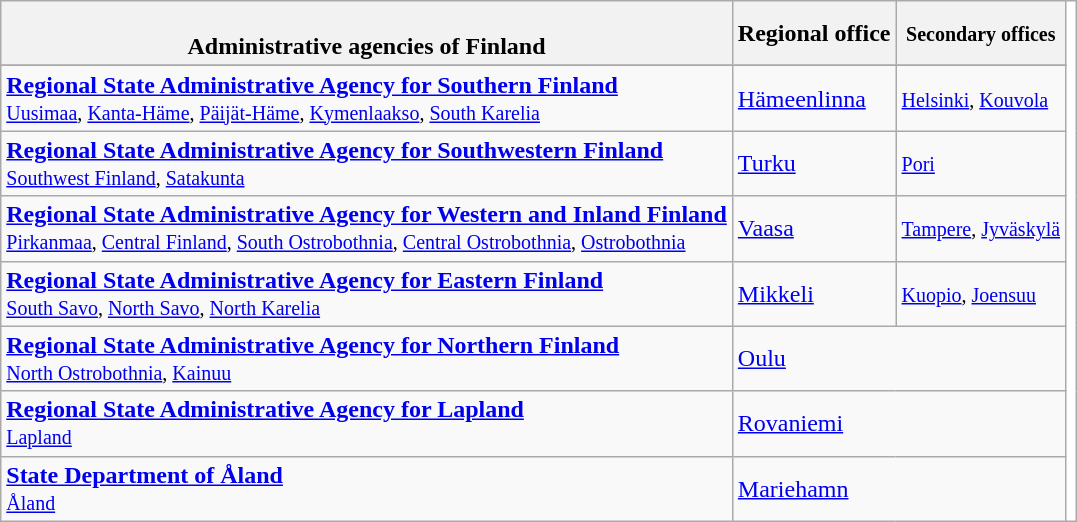<table class="wikitable" border="1">
<tr>
<th><br>Administrative agencies of Finland<br></th>
<th>Regional office</th>
<th><small>Secondary offices</small></th>
<th rowspan="9" style="background-color:white"></th>
</tr>
<tr>
</tr>
<tr>
<td><strong><a href='#'>Regional State Administrative Agency for Southern Finland</a></strong><br><small><a href='#'>Uusimaa</a>, <a href='#'>Kanta-Häme</a>, <a href='#'>Päijät-Häme</a>, <a href='#'>Kymenlaakso</a>, <a href='#'>South Karelia</a></small></td>
<td><a href='#'>Hämeenlinna</a></td>
<td><small><a href='#'>Helsinki</a>, <a href='#'>Kouvola</a></small></td>
</tr>
<tr>
<td><strong><a href='#'>Regional State Administrative Agency for Southwestern Finland</a></strong><br><small><a href='#'>Southwest Finland</a>, <a href='#'>Satakunta</a></small></td>
<td><a href='#'>Turku</a></td>
<td><small><a href='#'>Pori</a> </small></td>
</tr>
<tr>
<td><strong><a href='#'>Regional State Administrative Agency for Western and Inland Finland</a></strong><br><small><a href='#'>Pirkanmaa</a>, <a href='#'>Central Finland</a>, <a href='#'>South Ostrobothnia</a>,  <a href='#'>Central Ostrobothnia</a>, <a href='#'>Ostrobothnia</a></small></td>
<td><a href='#'>Vaasa</a></td>
<td><small><a href='#'>Tampere</a>, <a href='#'>Jyväskylä</a></small></td>
</tr>
<tr>
<td><strong><a href='#'>Regional State Administrative Agency for Eastern Finland</a></strong><br><small><a href='#'>South Savo</a>, <a href='#'>North Savo</a>, <a href='#'>North Karelia</a></small></td>
<td><a href='#'>Mikkeli</a></td>
<td><small><a href='#'>Kuopio</a>, <a href='#'>Joensuu</a></small></td>
</tr>
<tr>
<td><strong><a href='#'>Regional State Administrative Agency for Northern Finland</a></strong><br><small><a href='#'>North Ostrobothnia</a>, <a href='#'>Kainuu</a></small></td>
<td colspan=2;><a href='#'>Oulu</a></td>
</tr>
<tr>
<td><strong><a href='#'>Regional State Administrative Agency for Lapland</a></strong><br><small><a href='#'>Lapland</a></small></td>
<td colspan=2;><a href='#'>Rovaniemi</a></td>
</tr>
<tr>
<td><strong><a href='#'>State Department of Åland</a></strong><br><small><a href='#'>Åland</a></small></td>
<td colspan=2;><a href='#'>Mariehamn</a></td>
</tr>
</table>
